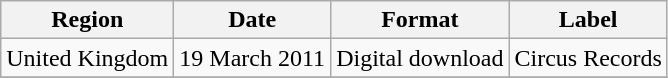<table class=wikitable>
<tr>
<th>Region</th>
<th>Date</th>
<th>Format</th>
<th>Label</th>
</tr>
<tr>
<td>United Kingdom</td>
<td>19 March 2011</td>
<td>Digital download</td>
<td>Circus Records</td>
</tr>
<tr>
</tr>
</table>
